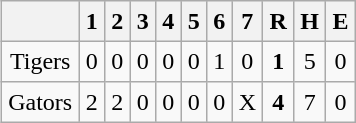<table align = right border="2" cellpadding="4" cellspacing="0" style="margin: 1em 1em 1em 1em; background: #F9F9F9; border: 1px #aaa solid; border-collapse: collapse;">
<tr align=center style="background: #F2F2F2;">
<th></th>
<th>1</th>
<th>2</th>
<th>3</th>
<th>4</th>
<th>5</th>
<th>6</th>
<th>7</th>
<th>R</th>
<th>H</th>
<th>E</th>
</tr>
<tr align=center>
<td>Tigers</td>
<td>0</td>
<td>0</td>
<td>0</td>
<td>0</td>
<td>0</td>
<td>1</td>
<td>0</td>
<td><strong>1</strong></td>
<td>5</td>
<td>0</td>
</tr>
<tr align=center>
<td>Gators</td>
<td>2</td>
<td>2</td>
<td>0</td>
<td>0</td>
<td>0</td>
<td>0</td>
<td>X</td>
<td><strong>4</strong></td>
<td>7</td>
<td>0</td>
</tr>
</table>
